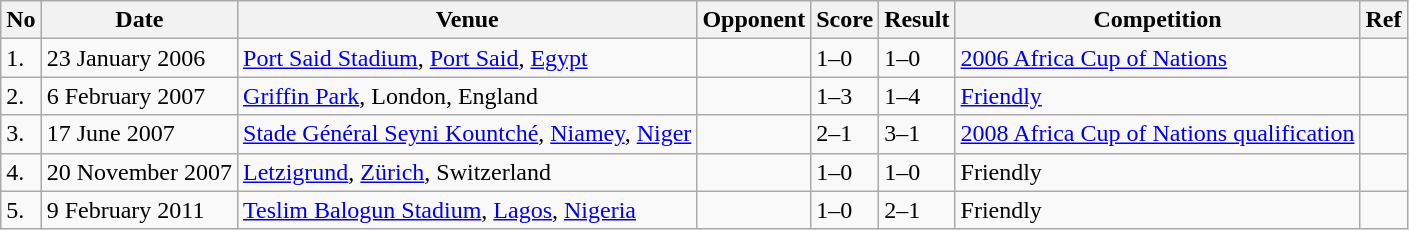<table class="wikitable sortable">
<tr>
<th>No</th>
<th>Date</th>
<th>Venue</th>
<th>Opponent</th>
<th>Score</th>
<th>Result</th>
<th>Competition</th>
<th>Ref</th>
</tr>
<tr>
<td>1.</td>
<td>23 January 2006</td>
<td><a href='#'>Port Said Stadium</a>, <a href='#'>Port Said</a>, <a href='#'>Egypt</a></td>
<td></td>
<td>1–0</td>
<td>1–0</td>
<td><a href='#'>2006 Africa Cup of Nations</a></td>
<td></td>
</tr>
<tr>
<td>2.</td>
<td>6 February 2007</td>
<td><a href='#'>Griffin Park</a>, London, England</td>
<td></td>
<td>1–3</td>
<td>1–4</td>
<td><a href='#'>Friendly</a></td>
<td></td>
</tr>
<tr>
<td>3.</td>
<td>17 June 2007</td>
<td><a href='#'>Stade Général Seyni Kountché</a>, <a href='#'>Niamey</a>, <a href='#'>Niger</a></td>
<td></td>
<td>2–1</td>
<td>3–1</td>
<td><a href='#'>2008 Africa Cup of Nations qualification</a></td>
<td></td>
</tr>
<tr>
<td>4.</td>
<td>20 November 2007</td>
<td><a href='#'>Letzigrund</a>, <a href='#'>Zürich</a>, Switzerland</td>
<td></td>
<td>1–0</td>
<td>1–0</td>
<td>Friendly</td>
<td></td>
</tr>
<tr>
<td>5.</td>
<td>9 February 2011</td>
<td><a href='#'>Teslim Balogun Stadium</a>, <a href='#'>Lagos</a>, <a href='#'>Nigeria</a></td>
<td></td>
<td>1–0</td>
<td>2–1</td>
<td>Friendly</td>
<td></td>
</tr>
</table>
